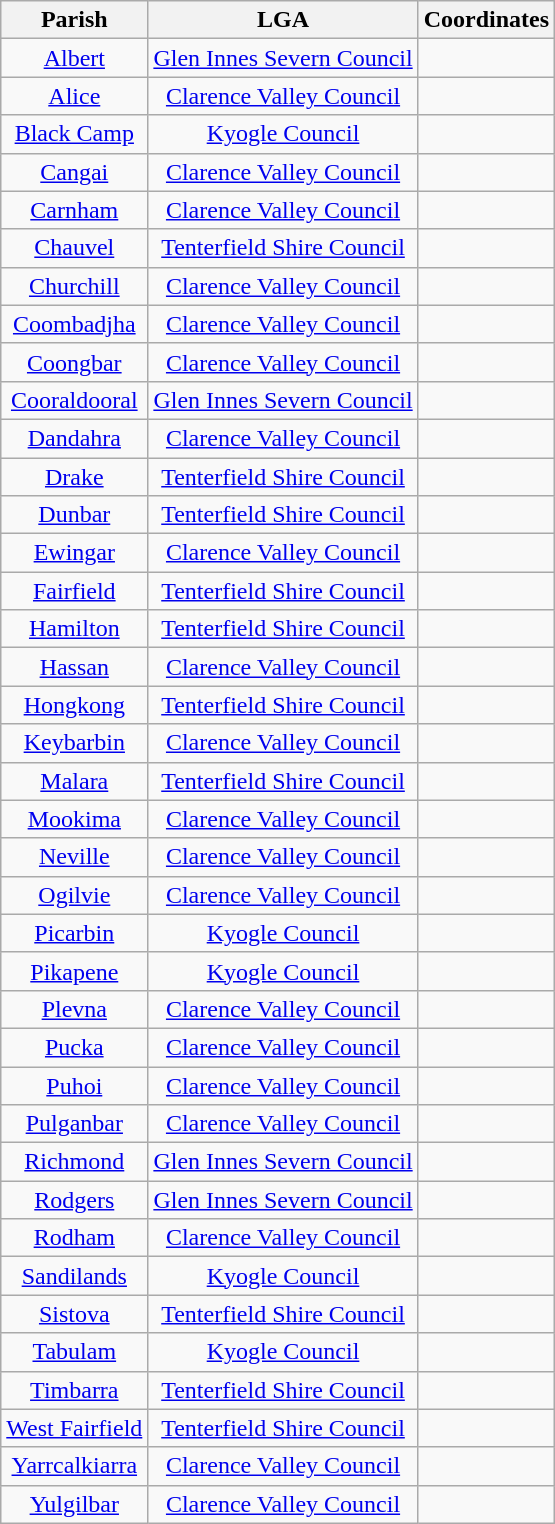<table class="wikitable" style="text-align:center">
<tr>
<th>Parish</th>
<th>LGA</th>
<th>Coordinates</th>
</tr>
<tr>
<td><a href='#'>Albert</a></td>
<td><a href='#'>Glen Innes Severn Council</a></td>
<td></td>
</tr>
<tr>
<td><a href='#'>Alice</a></td>
<td><a href='#'>Clarence Valley Council</a></td>
<td></td>
</tr>
<tr>
<td><a href='#'>Black Camp</a></td>
<td><a href='#'>Kyogle Council</a></td>
<td></td>
</tr>
<tr>
<td><a href='#'>Cangai</a></td>
<td><a href='#'>Clarence Valley Council</a></td>
<td></td>
</tr>
<tr>
<td><a href='#'>Carnham</a></td>
<td><a href='#'>Clarence Valley Council</a></td>
<td></td>
</tr>
<tr>
<td><a href='#'>Chauvel</a></td>
<td><a href='#'>Tenterfield Shire Council</a></td>
<td></td>
</tr>
<tr>
<td><a href='#'>Churchill</a></td>
<td><a href='#'>Clarence Valley Council</a></td>
<td></td>
</tr>
<tr>
<td><a href='#'>Coombadjha</a></td>
<td><a href='#'>Clarence Valley Council</a></td>
<td></td>
</tr>
<tr>
<td><a href='#'>Coongbar</a></td>
<td><a href='#'>Clarence Valley Council</a></td>
<td></td>
</tr>
<tr>
<td><a href='#'>Cooraldooral</a></td>
<td><a href='#'>Glen Innes Severn Council</a></td>
<td></td>
</tr>
<tr>
<td><a href='#'>Dandahra</a></td>
<td><a href='#'>Clarence Valley Council</a></td>
<td></td>
</tr>
<tr>
<td><a href='#'>Drake</a></td>
<td><a href='#'>Tenterfield Shire Council</a></td>
<td></td>
</tr>
<tr>
<td><a href='#'>Dunbar</a></td>
<td><a href='#'>Tenterfield Shire Council</a></td>
<td></td>
</tr>
<tr>
<td><a href='#'>Ewingar</a></td>
<td><a href='#'>Clarence Valley Council</a></td>
<td></td>
</tr>
<tr>
<td><a href='#'>Fairfield</a></td>
<td><a href='#'>Tenterfield Shire Council</a></td>
<td></td>
</tr>
<tr>
<td><a href='#'>Hamilton</a></td>
<td><a href='#'>Tenterfield Shire Council</a></td>
<td></td>
</tr>
<tr>
<td><a href='#'>Hassan</a></td>
<td><a href='#'>Clarence Valley Council</a></td>
<td></td>
</tr>
<tr>
<td><a href='#'>Hongkong</a></td>
<td><a href='#'>Tenterfield Shire Council</a></td>
<td></td>
</tr>
<tr>
<td><a href='#'>Keybarbin</a></td>
<td><a href='#'>Clarence Valley Council</a></td>
<td></td>
</tr>
<tr>
<td><a href='#'>Malara</a></td>
<td><a href='#'>Tenterfield Shire Council</a></td>
<td></td>
</tr>
<tr>
<td><a href='#'>Mookima</a></td>
<td><a href='#'>Clarence Valley Council</a></td>
<td></td>
</tr>
<tr>
<td><a href='#'>Neville</a></td>
<td><a href='#'>Clarence Valley Council</a></td>
<td></td>
</tr>
<tr>
<td><a href='#'>Ogilvie</a></td>
<td><a href='#'>Clarence Valley Council</a></td>
<td></td>
</tr>
<tr>
<td><a href='#'>Picarbin</a></td>
<td><a href='#'>Kyogle Council</a></td>
<td></td>
</tr>
<tr>
<td><a href='#'>Pikapene</a></td>
<td><a href='#'>Kyogle Council</a></td>
<td></td>
</tr>
<tr>
<td><a href='#'>Plevna</a></td>
<td><a href='#'>Clarence Valley Council</a></td>
<td></td>
</tr>
<tr>
<td><a href='#'>Pucka</a></td>
<td><a href='#'>Clarence Valley Council</a></td>
<td></td>
</tr>
<tr>
<td><a href='#'>Puhoi</a></td>
<td><a href='#'>Clarence Valley Council</a></td>
<td></td>
</tr>
<tr>
<td><a href='#'>Pulganbar</a></td>
<td><a href='#'>Clarence Valley Council</a></td>
<td></td>
</tr>
<tr>
<td><a href='#'>Richmond</a></td>
<td><a href='#'>Glen Innes Severn Council</a></td>
<td></td>
</tr>
<tr>
<td><a href='#'>Rodgers</a></td>
<td><a href='#'>Glen Innes Severn Council</a></td>
<td></td>
</tr>
<tr>
<td><a href='#'>Rodham</a></td>
<td><a href='#'>Clarence Valley Council</a></td>
<td></td>
</tr>
<tr>
<td><a href='#'>Sandilands</a></td>
<td><a href='#'>Kyogle Council</a></td>
<td></td>
</tr>
<tr>
<td><a href='#'>Sistova</a></td>
<td><a href='#'>Tenterfield Shire Council</a></td>
<td></td>
</tr>
<tr>
<td><a href='#'>Tabulam</a></td>
<td><a href='#'>Kyogle Council</a></td>
<td></td>
</tr>
<tr>
<td><a href='#'>Timbarra</a></td>
<td><a href='#'>Tenterfield Shire Council</a></td>
<td></td>
</tr>
<tr>
<td><a href='#'>West Fairfield</a></td>
<td><a href='#'>Tenterfield Shire Council</a></td>
<td></td>
</tr>
<tr>
<td><a href='#'>Yarrcalkiarra</a></td>
<td><a href='#'>Clarence Valley Council</a></td>
<td></td>
</tr>
<tr>
<td><a href='#'>Yulgilbar</a></td>
<td><a href='#'>Clarence Valley Council</a></td>
<td></td>
</tr>
</table>
